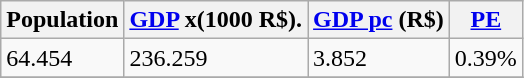<table class="wikitable" border="1">
<tr>
<th>Population</th>
<th><a href='#'>GDP</a> x(1000 R$).</th>
<th><a href='#'>GDP pc</a> (R$)</th>
<th><a href='#'>PE</a></th>
</tr>
<tr>
<td>64.454</td>
<td>236.259</td>
<td>3.852</td>
<td>0.39%</td>
</tr>
<tr>
</tr>
</table>
